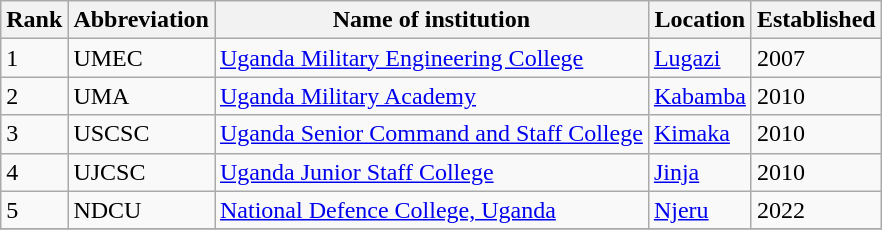<table class="wikitable sortable">
<tr>
<th>Rank</th>
<th>Abbreviation</th>
<th>Name of institution</th>
<th>Location</th>
<th>Established</th>
</tr>
<tr>
<td>1</td>
<td>UMEC</td>
<td><a href='#'>Uganda Military Engineering College</a></td>
<td><a href='#'>Lugazi</a></td>
<td>2007</td>
</tr>
<tr>
<td>2</td>
<td>UMA</td>
<td><a href='#'>Uganda Military Academy</a></td>
<td><a href='#'>Kabamba</a></td>
<td>2010</td>
</tr>
<tr>
<td>3</td>
<td>USCSC</td>
<td><a href='#'>Uganda Senior Command and Staff College</a></td>
<td><a href='#'>Kimaka</a></td>
<td>2010</td>
</tr>
<tr>
<td>4</td>
<td>UJCSC</td>
<td><a href='#'>Uganda Junior Staff College</a></td>
<td><a href='#'>Jinja</a></td>
<td>2010</td>
</tr>
<tr>
<td>5</td>
<td>NDCU</td>
<td><a href='#'>National Defence College, Uganda</a></td>
<td><a href='#'>Njeru</a></td>
<td>2022</td>
</tr>
<tr>
</tr>
</table>
